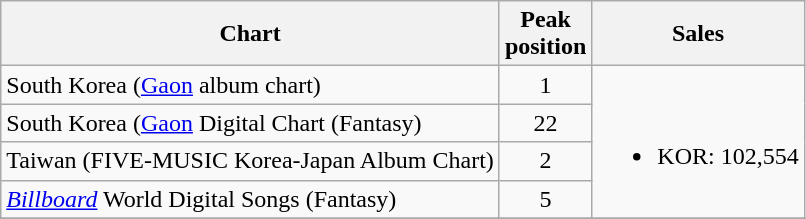<table class="wikitable sortable">
<tr>
<th>Chart</th>
<th>Peak<br>position</th>
<th style="text-align:center;">Sales</th>
</tr>
<tr>
<td>South Korea (<a href='#'>Gaon</a> album chart)</td>
<td align="center">1</td>
<td rowspan="4"><br><ul><li>KOR: 102,554</li></ul></td>
</tr>
<tr>
<td>South Korea (<a href='#'>Gaon</a> Digital Chart (Fantasy)</td>
<td align="center">22</td>
</tr>
<tr>
<td>Taiwan (FIVE-MUSIC Korea-Japan Album Chart)</td>
<td align="center">2</td>
</tr>
<tr>
<td><em><a href='#'>Billboard</a></em> World Digital Songs (Fantasy)</td>
<td align="center">5</td>
</tr>
<tr>
</tr>
</table>
